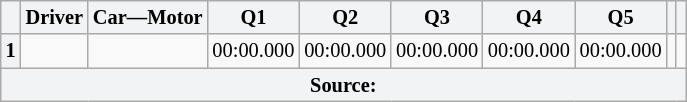<table class="wikitable" style="font-size:85%;">
<tr>
<th style="background:#f2f3f4;"></th>
<th style="background:#f2f3f4;">Driver</th>
<th style="background:#f2f3f4;">Car—Motor</th>
<th style="background:#f2f3f4;">Q1</th>
<th style="background:#f2f3f4;">Q2</th>
<th style="background:#f2f3f4;">Q3</th>
<th style="background:#f2f3f4;">Q4</th>
<th style="background:#f2f3f4;">Q5</th>
<th style="background:#f2f3f4;"></th>
<th style="background:#f2f3f4;"></th>
</tr>
<tr>
<th style="background:#f2f3f4;">1</th>
<td></td>
<td></td>
<td>00:00.000</td>
<td>00:00.000</td>
<td>00:00.000</td>
<td>00:00.000</td>
<td>00:00.000</td>
<td></td>
<td></td>
</tr>
<tr>
<th style="background:#f2f3f4;" colspan="10">Source:</th>
</tr>
</table>
